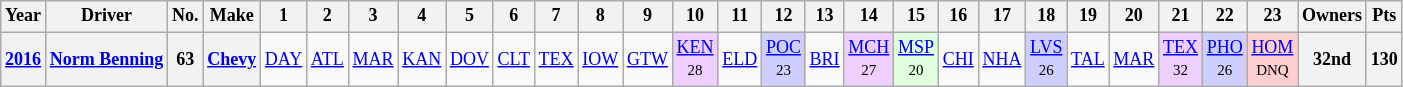<table class="wikitable" style="text-align:center; font-size:75%">
<tr>
<th>Year</th>
<th>Driver</th>
<th>No.</th>
<th>Make</th>
<th>1</th>
<th>2</th>
<th>3</th>
<th>4</th>
<th>5</th>
<th>6</th>
<th>7</th>
<th>8</th>
<th>9</th>
<th>10</th>
<th>11</th>
<th>12</th>
<th>13</th>
<th>14</th>
<th>15</th>
<th>16</th>
<th>17</th>
<th>18</th>
<th>19</th>
<th>20</th>
<th>21</th>
<th>22</th>
<th>23</th>
<th>Owners</th>
<th>Pts</th>
</tr>
<tr>
<th><a href='#'>2016</a></th>
<th><a href='#'>Norm Benning</a></th>
<th>63</th>
<th><a href='#'> Chevy</a></th>
<td><a href='#'>DAY</a></td>
<td><a href='#'>ATL</a></td>
<td><a href='#'>MAR</a></td>
<td><a href='#'>KAN</a></td>
<td><a href='#'>DOV</a></td>
<td><a href='#'>CLT</a></td>
<td><a href='#'>TEX</a></td>
<td><a href='#'>IOW</a></td>
<td><a href='#'>GTW</a></td>
<td style="background:#EFCFFF;"><a href='#'>KEN</a><br><small>28</small></td>
<td><a href='#'>ELD</a></td>
<td style="background:#CFCFFF;"><a href='#'>POC</a><br><small>23</small></td>
<td><a href='#'>BRI</a></td>
<td style="background:#EFCFFF;"><a href='#'>MCH</a><br><small>27</small></td>
<td style="background:#DFFFDF;"><a href='#'>MSP</a><br><small>20</small></td>
<td><a href='#'>CHI</a></td>
<td><a href='#'>NHA</a></td>
<td style="background:#CFCFFF;"><a href='#'>LVS</a><br><small>26</small></td>
<td><a href='#'>TAL</a></td>
<td><a href='#'>MAR</a></td>
<td style="background:#EFCFFF;"><a href='#'>TEX</a><br><small>32</small></td>
<td style="background:#CFCFFF;"><a href='#'>PHO</a><br><small>26</small></td>
<td style="background:#FFCFCF;"><a href='#'>HOM</a><br><small>DNQ</small></td>
<th>32nd</th>
<th>130</th>
</tr>
</table>
